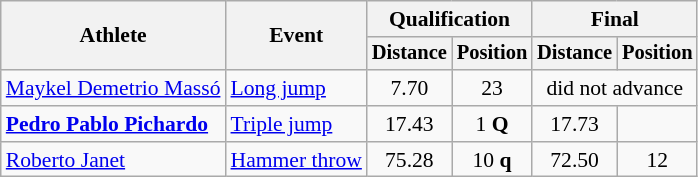<table class=wikitable style="font-size:90%">
<tr>
<th rowspan="2">Athlete</th>
<th rowspan="2">Event</th>
<th colspan="2">Qualification</th>
<th colspan="2">Final</th>
</tr>
<tr style="font-size:95%">
<th>Distance</th>
<th>Position</th>
<th>Distance</th>
<th>Position</th>
</tr>
<tr style=text-align:center>
<td style=text-align:left><a href='#'>Maykel Demetrio Massó</a></td>
<td style=text-align:left><a href='#'>Long jump</a></td>
<td>7.70</td>
<td>23</td>
<td colspan=2>did not advance</td>
</tr>
<tr style=text-align:center>
<td style=text-align:left><strong><a href='#'>Pedro Pablo Pichardo</a></strong></td>
<td style=text-align:left><a href='#'>Triple jump</a></td>
<td>17.43</td>
<td>1 <strong>Q</strong></td>
<td>17.73</td>
<td></td>
</tr>
<tr style=text-align:center>
<td style=text-align:left><a href='#'>Roberto Janet</a></td>
<td style=text-align:left><a href='#'>Hammer throw</a></td>
<td>75.28</td>
<td>10 <strong>q</strong></td>
<td>72.50</td>
<td>12</td>
</tr>
</table>
